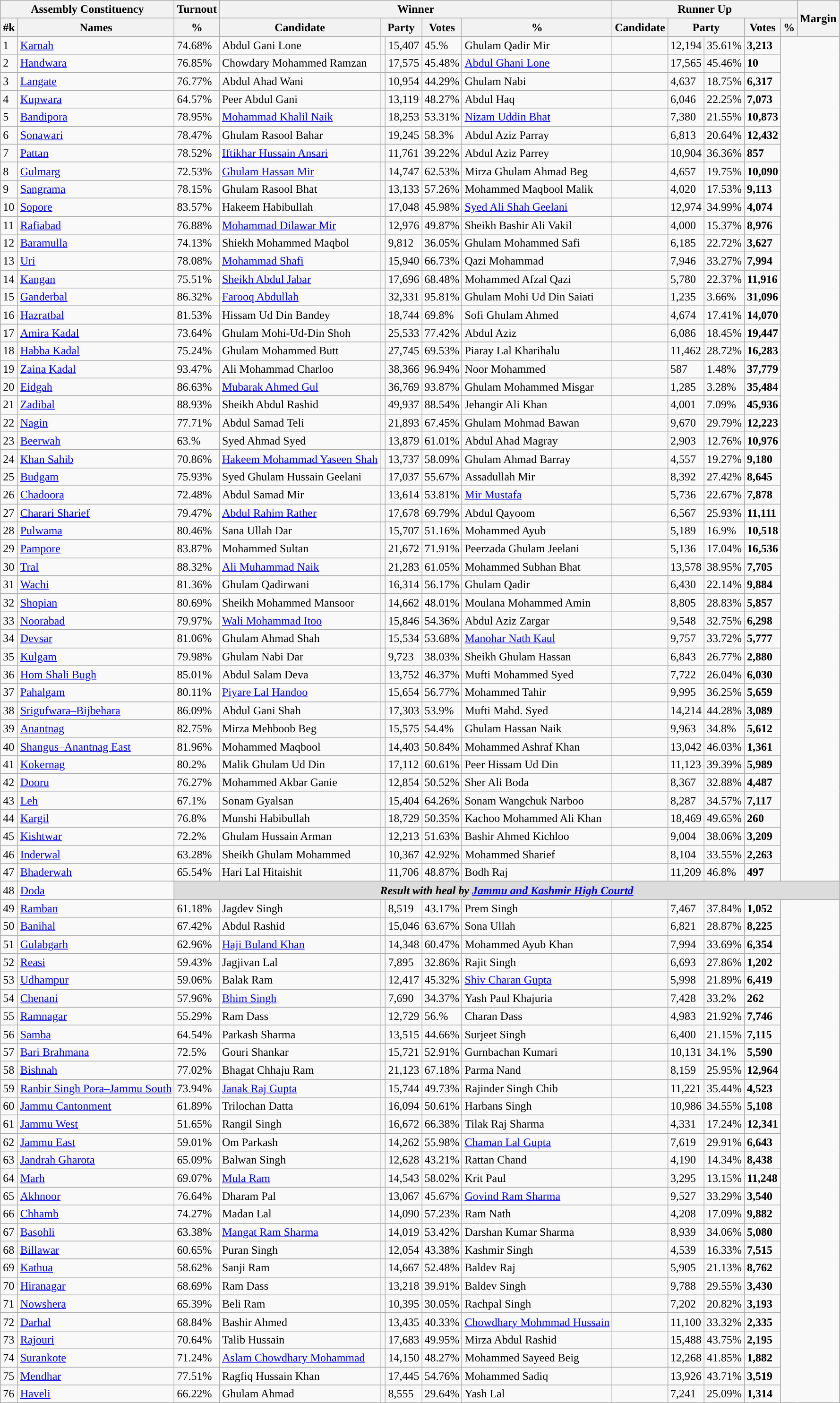<table class="wikitable sortable">
<tr>
<th colspan="2">Assembly Constituency</th>
<th>Turnout</th>
<th colspan="5">Winner</th>
<th colspan="5">Runner Up</th>
<th rowspan="2" data-sort-type=number>Margin</th>
</tr>
<tr>
<th>#k</th>
<th>Names</th>
<th>%</th>
<th>Candidate</th>
<th colspan="2">Party</th>
<th data-sort-type=number>Votes</th>
<th>%</th>
<th>Candidate</th>
<th colspan="2">Party</th>
<th data-sort-type=number>Votes</th>
<th>%</th>
</tr>
<tr>
<td>1</td>
<td><a href='#'>Karnah</a></td>
<td>74.68%</td>
<td>Abdul Gani Lone</td>
<td></td>
<td>15,407</td>
<td>45.%</td>
<td>Ghulam Qadir Mir</td>
<td></td>
<td>12,194</td>
<td>35.61%</td>
<td style="background:"><span><strong>3,213</strong></span></td>
</tr>
<tr>
<td>2</td>
<td><a href='#'>Handwara</a></td>
<td>76.85%</td>
<td>Chowdary Mohammed Ramzan</td>
<td></td>
<td>17,575</td>
<td>45.48%</td>
<td><a href='#'>Abdul Ghani Lone</a></td>
<td></td>
<td>17,565</td>
<td>45.46%</td>
<td style="background:"><span><strong>10</strong></span></td>
</tr>
<tr>
<td>3</td>
<td><a href='#'>Langate</a></td>
<td>76.77%</td>
<td>Abdul Ahad Wani</td>
<td></td>
<td>10,954</td>
<td>44.29%</td>
<td>Ghulam Nabi</td>
<td></td>
<td>4,637</td>
<td>18.75%</td>
<td style="background:"><span><strong>6,317</strong></span></td>
</tr>
<tr>
<td>4</td>
<td><a href='#'>Kupwara</a></td>
<td>64.57%</td>
<td>Peer Abdul Gani</td>
<td></td>
<td>13,119</td>
<td>48.27%</td>
<td>Abdul Haq</td>
<td></td>
<td>6,046</td>
<td>22.25%</td>
<td style="background:"><span><strong>7,073</strong></span></td>
</tr>
<tr>
<td>5</td>
<td><a href='#'>Bandipora</a></td>
<td>78.95%</td>
<td><a href='#'>Mohammad Khalil Naik</a></td>
<td></td>
<td>18,253</td>
<td>53.31%</td>
<td><a href='#'>Nizam Uddin Bhat</a></td>
<td></td>
<td>7,380</td>
<td>21.55%</td>
<td style="background:"><span><strong>10,873</strong></span></td>
</tr>
<tr>
<td>6</td>
<td><a href='#'>Sonawari</a></td>
<td>78.47%</td>
<td>Ghulam Rasool Bahar</td>
<td></td>
<td>19,245</td>
<td>58.3%</td>
<td>Abdul Aziz Parray</td>
<td></td>
<td>6,813</td>
<td>20.64%</td>
<td style="background:"><span><strong>12,432</strong></span></td>
</tr>
<tr>
<td>7</td>
<td><a href='#'>Pattan</a></td>
<td>78.52%</td>
<td><a href='#'>Iftikhar Hussain Ansari</a></td>
<td></td>
<td>11,761</td>
<td>39.22%</td>
<td>Abdul Aziz Parrey</td>
<td></td>
<td>10,904</td>
<td>36.36%</td>
<td style="background:"><span><strong>857</strong></span></td>
</tr>
<tr>
<td>8</td>
<td><a href='#'>Gulmarg</a></td>
<td>72.53%</td>
<td><a href='#'>Ghulam Hassan Mir</a></td>
<td></td>
<td>14,747</td>
<td>62.53%</td>
<td>Mirza Ghulam Ahmad Beg</td>
<td></td>
<td>4,657</td>
<td>19.75%</td>
<td style="background:"><span><strong>10,090</strong></span></td>
</tr>
<tr>
<td>9</td>
<td><a href='#'>Sangrama</a></td>
<td>78.15%</td>
<td>Ghulam Rasool Bhat</td>
<td></td>
<td>13,133</td>
<td>57.26%</td>
<td>Mohammed Maqbool Malik</td>
<td></td>
<td>4,020</td>
<td>17.53%</td>
<td style="background:"><span><strong>9,113</strong></span></td>
</tr>
<tr>
<td>10</td>
<td><a href='#'>Sopore</a></td>
<td>83.57%</td>
<td>Hakeem Habibullah</td>
<td></td>
<td>17,048</td>
<td>45.98%</td>
<td><a href='#'>Syed Ali Shah Geelani</a></td>
<td></td>
<td>12,974</td>
<td>34.99%</td>
<td style="background:"><span><strong>4,074</strong></span></td>
</tr>
<tr>
<td>11</td>
<td><a href='#'>Rafiabad</a></td>
<td>76.88%</td>
<td><a href='#'>Mohammad Dilawar Mir</a></td>
<td></td>
<td>12,976</td>
<td>49.87%</td>
<td>Sheikh Bashir Ali Vakil</td>
<td></td>
<td>4,000</td>
<td>15.37%</td>
<td style="background:"><span><strong>8,976</strong></span></td>
</tr>
<tr>
<td>12</td>
<td><a href='#'>Baramulla</a></td>
<td>74.13%</td>
<td>Shiekh Mohammed Maqbol</td>
<td></td>
<td>9,812</td>
<td>36.05%</td>
<td>Ghulam Mohammed Safi</td>
<td></td>
<td>6,185</td>
<td>22.72%</td>
<td style="background:"><span><strong>3,627</strong></span></td>
</tr>
<tr>
<td>13</td>
<td><a href='#'>Uri</a></td>
<td>78.08%</td>
<td><a href='#'>Mohammad Shafi</a></td>
<td></td>
<td>15,940</td>
<td>66.73%</td>
<td>Qazi Mohammad</td>
<td></td>
<td>7,946</td>
<td>33.27%</td>
<td style="background:"><span><strong>7,994</strong></span></td>
</tr>
<tr>
<td>14</td>
<td><a href='#'>Kangan</a></td>
<td>75.51%</td>
<td><a href='#'>Sheikh Abdul Jabar</a></td>
<td></td>
<td>17,696</td>
<td>68.48%</td>
<td>Mohammed Afzal Qazi</td>
<td></td>
<td>5,780</td>
<td>22.37%</td>
<td style="background:"><span><strong>11,916</strong></span></td>
</tr>
<tr>
<td>15</td>
<td><a href='#'>Ganderbal</a></td>
<td>86.32%</td>
<td><a href='#'>Farooq Abdullah</a></td>
<td></td>
<td>32,331</td>
<td>95.81%</td>
<td>Ghulam Mohi Ud Din Saiati</td>
<td></td>
<td>1,235</td>
<td>3.66%</td>
<td style="background:"><span><strong>31,096</strong></span></td>
</tr>
<tr>
<td>16</td>
<td><a href='#'>Hazratbal</a></td>
<td>81.53%</td>
<td>Hissam Ud Din Bandey</td>
<td></td>
<td>18,744</td>
<td>69.8%</td>
<td>Sofi Ghulam Ahmed</td>
<td></td>
<td>4,674</td>
<td>17.41%</td>
<td style="background:"><span><strong>14,070</strong></span></td>
</tr>
<tr>
<td>17</td>
<td><a href='#'>Amira Kadal</a></td>
<td>73.64%</td>
<td>Ghulam Mohi-Ud-Din Shoh</td>
<td></td>
<td>25,533</td>
<td>77.42%</td>
<td>Abdul Aziz</td>
<td></td>
<td>6,086</td>
<td>18.45%</td>
<td style="background:"><span><strong>19,447</strong></span></td>
</tr>
<tr>
<td>18</td>
<td><a href='#'>Habba Kadal</a></td>
<td>75.24%</td>
<td>Ghulam Mohammed Butt</td>
<td></td>
<td>27,745</td>
<td>69.53%</td>
<td>Piaray Lal Kharihalu</td>
<td></td>
<td>11,462</td>
<td>28.72%</td>
<td style="background:"><span><strong>16,283</strong></span></td>
</tr>
<tr>
<td>19</td>
<td><a href='#'>Zaina Kadal</a></td>
<td>93.47%</td>
<td>Ali Mohammad Charloo</td>
<td></td>
<td>38,366</td>
<td>96.94%</td>
<td>Noor Mohammed</td>
<td></td>
<td>587</td>
<td>1.48%</td>
<td style="background:"><span><strong>37,779</strong></span></td>
</tr>
<tr>
<td>20</td>
<td><a href='#'>Eidgah</a></td>
<td>86.63%</td>
<td><a href='#'>Mubarak Ahmed Gul</a></td>
<td></td>
<td>36,769</td>
<td>93.87%</td>
<td>Ghulam Mohammed Misgar</td>
<td></td>
<td>1,285</td>
<td>3.28%</td>
<td style="background:"><span><strong>35,484</strong></span></td>
</tr>
<tr>
<td>21</td>
<td><a href='#'>Zadibal</a></td>
<td>88.93%</td>
<td>Sheikh Abdul Rashid</td>
<td></td>
<td>49,937</td>
<td>88.54%</td>
<td>Jehangir Ali Khan</td>
<td></td>
<td>4,001</td>
<td>7.09%</td>
<td style="background:"><span><strong>45,936</strong></span></td>
</tr>
<tr>
<td>22</td>
<td><a href='#'>Nagin</a></td>
<td>77.71%</td>
<td>Abdul Samad Teli</td>
<td></td>
<td>21,893</td>
<td>67.45%</td>
<td>Ghulam Mohmad Bawan</td>
<td></td>
<td>9,670</td>
<td>29.79%</td>
<td style="background:"><span><strong>12,223</strong></span></td>
</tr>
<tr>
<td>23</td>
<td><a href='#'>Beerwah</a></td>
<td>63.%</td>
<td>Syed Ahmad Syed</td>
<td></td>
<td>13,879</td>
<td>61.01%</td>
<td>Abdul Ahad Magray</td>
<td></td>
<td>2,903</td>
<td>12.76%</td>
<td style="background:"><span><strong>10,976</strong></span></td>
</tr>
<tr>
<td>24</td>
<td><a href='#'>Khan Sahib</a></td>
<td>70.86%</td>
<td><a href='#'>Hakeem Mohammad Yaseen Shah</a></td>
<td></td>
<td>13,737</td>
<td>58.09%</td>
<td>Ghulam Ahmad Barray</td>
<td></td>
<td>4,557</td>
<td>19.27%</td>
<td style="background:"><span><strong>9,180</strong></span></td>
</tr>
<tr>
<td>25</td>
<td><a href='#'>Budgam</a></td>
<td>75.93%</td>
<td>Syed Ghulam Hussain Geelani</td>
<td></td>
<td>17,037</td>
<td>55.67%</td>
<td>Assadullah Mir</td>
<td></td>
<td>8,392</td>
<td>27.42%</td>
<td style="background:"><span><strong>8,645</strong></span></td>
</tr>
<tr>
<td>26</td>
<td><a href='#'>Chadoora</a></td>
<td>72.48%</td>
<td>Abdul Samad Mir</td>
<td></td>
<td>13,614</td>
<td>53.81%</td>
<td><a href='#'>Mir Mustafa</a></td>
<td></td>
<td>5,736</td>
<td>22.67%</td>
<td style="background:"><span><strong>7,878</strong></span></td>
</tr>
<tr>
<td>27</td>
<td><a href='#'>Charari Sharief</a></td>
<td>79.47%</td>
<td><a href='#'>Abdul Rahim Rather</a></td>
<td></td>
<td>17,678</td>
<td>69.79%</td>
<td>Abdul Qayoom</td>
<td></td>
<td>6,567</td>
<td>25.93%</td>
<td style="background:"><span><strong>11,111</strong></span></td>
</tr>
<tr>
<td>28</td>
<td><a href='#'>Pulwama</a></td>
<td>80.46%</td>
<td>Sana Ullah Dar</td>
<td></td>
<td>15,707</td>
<td>51.16%</td>
<td>Mohammed Ayub</td>
<td></td>
<td>5,189</td>
<td>16.9%</td>
<td style="background:"><span><strong>10,518</strong></span></td>
</tr>
<tr>
<td>29</td>
<td><a href='#'>Pampore</a></td>
<td>83.87%</td>
<td>Mohammed Sultan</td>
<td></td>
<td>21,672</td>
<td>71.91%</td>
<td>Peerzada Ghulam Jeelani</td>
<td></td>
<td>5,136</td>
<td>17.04%</td>
<td style="background:"><span><strong>16,536</strong></span></td>
</tr>
<tr>
<td>30</td>
<td><a href='#'>Tral</a></td>
<td>88.32%</td>
<td><a href='#'>Ali Muhammad Naik</a></td>
<td></td>
<td>21,283</td>
<td>61.05%</td>
<td>Mohammed Subhan Bhat</td>
<td></td>
<td>13,578</td>
<td>38.95%</td>
<td style="background:"><span><strong>7,705</strong></span></td>
</tr>
<tr>
<td>31</td>
<td><a href='#'>Wachi</a></td>
<td>81.36%</td>
<td>Ghulam Qadirwani</td>
<td></td>
<td>16,314</td>
<td>56.17%</td>
<td>Ghulam Qadir</td>
<td></td>
<td>6,430</td>
<td>22.14%</td>
<td style="background:"><span><strong>9,884</strong></span></td>
</tr>
<tr>
<td>32</td>
<td><a href='#'>Shopian</a></td>
<td>80.69%</td>
<td>Sheikh Mohammed Mansoor</td>
<td></td>
<td>14,662</td>
<td>48.01%</td>
<td>Moulana Mohammed Amin</td>
<td></td>
<td>8,805</td>
<td>28.83%</td>
<td style="background:"><span><strong>5,857</strong></span></td>
</tr>
<tr>
<td>33</td>
<td><a href='#'>Noorabad</a></td>
<td>79.97%</td>
<td><a href='#'>Wali Mohammad Itoo</a></td>
<td></td>
<td>15,846</td>
<td>54.36%</td>
<td>Abdul Aziz Zargar</td>
<td></td>
<td>9,548</td>
<td>32.75%</td>
<td style="background:"><span><strong>6,298</strong></span></td>
</tr>
<tr>
<td>34</td>
<td><a href='#'>Devsar</a></td>
<td>81.06%</td>
<td>Ghulam Ahmad Shah</td>
<td></td>
<td>15,534</td>
<td>53.68%</td>
<td><a href='#'>Manohar Nath Kaul</a></td>
<td></td>
<td>9,757</td>
<td>33.72%</td>
<td style="background:"><span><strong>5,777</strong></span></td>
</tr>
<tr>
<td>35</td>
<td><a href='#'>Kulgam</a></td>
<td>79.98%</td>
<td>Ghulam Nabi Dar</td>
<td></td>
<td>9,723</td>
<td>38.03%</td>
<td>Sheikh Ghulam Hassan</td>
<td></td>
<td>6,843</td>
<td>26.77%</td>
<td style="background:"><span><strong>2,880</strong></span></td>
</tr>
<tr>
<td>36</td>
<td><a href='#'>Hom Shali Bugh</a></td>
<td>85.01%</td>
<td>Abdul Salam Deva</td>
<td></td>
<td>13,752</td>
<td>46.37%</td>
<td>Mufti Mohammed Syed</td>
<td></td>
<td>7,722</td>
<td>26.04%</td>
<td style="background:"><span><strong>6,030</strong></span></td>
</tr>
<tr>
<td>37</td>
<td><a href='#'>Pahalgam</a></td>
<td>80.11%</td>
<td><a href='#'>Piyare Lal Handoo</a></td>
<td></td>
<td>15,654</td>
<td>56.77%</td>
<td>Mohammed Tahir</td>
<td></td>
<td>9,995</td>
<td>36.25%</td>
<td style="background:"><span><strong>5,659</strong></span></td>
</tr>
<tr>
<td>38</td>
<td><a href='#'>Srigufwara–Bijbehara</a></td>
<td>86.09%</td>
<td>Abdul Gani Shah</td>
<td></td>
<td>17,303</td>
<td>53.9%</td>
<td>Mufti Mahd. Syed</td>
<td></td>
<td>14,214</td>
<td>44.28%</td>
<td style="background:"><span><strong>3,089</strong></span></td>
</tr>
<tr>
<td>39</td>
<td><a href='#'>Anantnag</a></td>
<td>82.75%</td>
<td>Mirza Mehboob Beg</td>
<td></td>
<td>15,575</td>
<td>54.4%</td>
<td>Ghulam Hassan Naik</td>
<td></td>
<td>9,963</td>
<td>34.8%</td>
<td style="background:"><span><strong>5,612</strong></span></td>
</tr>
<tr>
<td>40</td>
<td><a href='#'>Shangus–Anantnag East</a></td>
<td>81.96%</td>
<td>Mohammed Maqbool</td>
<td></td>
<td>14,403</td>
<td>50.84%</td>
<td>Mohammed Ashraf Khan</td>
<td></td>
<td>13,042</td>
<td>46.03%</td>
<td style="background:"><span><strong>1,361</strong></span></td>
</tr>
<tr>
<td>41</td>
<td><a href='#'>Kokernag</a></td>
<td>80.2%</td>
<td>Malik Ghulam Ud Din</td>
<td></td>
<td>17,112</td>
<td>60.61%</td>
<td>Peer Hissam Ud Din</td>
<td></td>
<td>11,123</td>
<td>39.39%</td>
<td style="background:"><span><strong>5,989</strong></span></td>
</tr>
<tr>
<td>42</td>
<td><a href='#'>Dooru</a></td>
<td>76.27%</td>
<td>Mohammed Akbar Ganie</td>
<td></td>
<td>12,854</td>
<td>50.52%</td>
<td>Sher Ali Boda</td>
<td></td>
<td>8,367</td>
<td>32.88%</td>
<td style="background:"><span><strong>4,487</strong></span></td>
</tr>
<tr>
<td>43</td>
<td><a href='#'>Leh</a></td>
<td>67.1%</td>
<td>Sonam Gyalsan</td>
<td></td>
<td>15,404</td>
<td>64.26%</td>
<td>Sonam Wangchuk Narboo</td>
<td></td>
<td>8,287</td>
<td>34.57%</td>
<td style="background:"><span><strong>7,117</strong></span></td>
</tr>
<tr>
<td>44</td>
<td><a href='#'>Kargil</a></td>
<td>76.8%</td>
<td>Munshi Habibullah</td>
<td></td>
<td>18,729</td>
<td>50.35%</td>
<td>Kachoo Mohammed Ali Khan</td>
<td></td>
<td>18,469</td>
<td>49.65%</td>
<td style="background:"><span><strong>260</strong></span></td>
</tr>
<tr>
<td>45</td>
<td><a href='#'>Kishtwar</a></td>
<td>72.2%</td>
<td>Ghulam Hussain Arman</td>
<td></td>
<td>12,213</td>
<td>51.63%</td>
<td>Bashir Ahmed Kichloo</td>
<td></td>
<td>9,004</td>
<td>38.06%</td>
<td style="background:"><span><strong>3,209</strong></span></td>
</tr>
<tr>
<td>46</td>
<td><a href='#'>Inderwal</a></td>
<td>63.28%</td>
<td>Sheikh Ghulam Mohammed</td>
<td></td>
<td>10,367</td>
<td>42.92%</td>
<td>Mohammed Sharief</td>
<td></td>
<td>8,104</td>
<td>33.55%</td>
<td style="background:"><span><strong>2,263</strong></span></td>
</tr>
<tr>
<td>47</td>
<td><a href='#'>Bhaderwah</a></td>
<td>65.54%</td>
<td>Hari Lal Hitaishit</td>
<td></td>
<td>11,706</td>
<td>48.87%</td>
<td>Bodh Raj</td>
<td></td>
<td>11,209</td>
<td>46.8%</td>
<td style="background:"><span><strong>497</strong></span></td>
</tr>
<tr>
<td>48</td>
<td><a href='#'>Doda</a></td>
<td colspan=12 style="background:#dcdcdc; text-align:center;"><b><em>Result with heal by <a href='#'>Jammu and Kashmir High Courtd</a></em></b></td>
</tr>
<tr>
<td>49</td>
<td><a href='#'>Ramban</a></td>
<td>61.18%</td>
<td>Jagdev Singh</td>
<td></td>
<td>8,519</td>
<td>43.17%</td>
<td>Prem Singh</td>
<td></td>
<td>7,467</td>
<td>37.84%</td>
<td style="background:"><span><strong>1,052</strong></span></td>
</tr>
<tr>
<td>50</td>
<td><a href='#'>Banihal</a></td>
<td>67.42%</td>
<td>Abdul Rashid</td>
<td></td>
<td>15,046</td>
<td>63.67%</td>
<td>Sona Ullah</td>
<td></td>
<td>6,821</td>
<td>28.87%</td>
<td style="background:"><span><strong>8,225</strong></span></td>
</tr>
<tr>
<td>51</td>
<td><a href='#'>Gulabgarh</a></td>
<td>62.96%</td>
<td><a href='#'>Haji Buland Khan</a></td>
<td></td>
<td>14,348</td>
<td>60.47%</td>
<td>Mohammed Ayub Khan</td>
<td></td>
<td>7,994</td>
<td>33.69%</td>
<td style="background:"><span><strong>6,354</strong></span></td>
</tr>
<tr>
<td>52</td>
<td><a href='#'>Reasi</a></td>
<td>59.43%</td>
<td>Jagjivan Lal</td>
<td></td>
<td>7,895</td>
<td>32.86%</td>
<td>Rajit Singh</td>
<td></td>
<td>6,693</td>
<td>27.86%</td>
<td style="background:"><span><strong>1,202</strong></span></td>
</tr>
<tr>
<td>53</td>
<td><a href='#'>Udhampur</a></td>
<td>59.06%</td>
<td>Balak Ram</td>
<td></td>
<td>12,417</td>
<td>45.32%</td>
<td><a href='#'>Shiv Charan Gupta</a></td>
<td></td>
<td>5,998</td>
<td>21.89%</td>
<td style="background:"><span><strong>6,419</strong></span></td>
</tr>
<tr>
<td>54</td>
<td><a href='#'>Chenani</a></td>
<td>57.96%</td>
<td><a href='#'>Bhim Singh</a></td>
<td></td>
<td>7,690</td>
<td>34.37%</td>
<td>Yash Paul Khajuria</td>
<td></td>
<td>7,428</td>
<td>33.2%</td>
<td style="background:"><span><strong>262</strong></span></td>
</tr>
<tr>
<td>55</td>
<td><a href='#'>Ramnagar</a></td>
<td>55.29%</td>
<td>Ram Dass</td>
<td></td>
<td>12,729</td>
<td>56.%</td>
<td>Charan Dass</td>
<td></td>
<td>4,983</td>
<td>21.92%</td>
<td style="background:"><span><strong>7,746</strong></span></td>
</tr>
<tr>
<td>56</td>
<td><a href='#'>Samba</a></td>
<td>64.54%</td>
<td>Parkash Sharma</td>
<td></td>
<td>13,515</td>
<td>44.66%</td>
<td>Surjeet Singh</td>
<td></td>
<td>6,400</td>
<td>21.15%</td>
<td style="background:"><span><strong>7,115</strong></span></td>
</tr>
<tr>
<td>57</td>
<td><a href='#'>Bari Brahmana</a></td>
<td>72.5%</td>
<td>Gouri Shankar</td>
<td></td>
<td>15,721</td>
<td>52.91%</td>
<td>Gurnbachan Kumari</td>
<td></td>
<td>10,131</td>
<td>34.1%</td>
<td style="background:"><span><strong>5,590</strong></span></td>
</tr>
<tr>
<td>58</td>
<td><a href='#'>Bishnah</a></td>
<td>77.02%</td>
<td>Bhagat Chhaju Ram</td>
<td></td>
<td>21,123</td>
<td>67.18%</td>
<td>Parma Nand</td>
<td></td>
<td>8,159</td>
<td>25.95%</td>
<td style="background:"><span><strong>12,964</strong></span></td>
</tr>
<tr>
<td>59</td>
<td><a href='#'>Ranbir Singh Pora–Jammu South</a></td>
<td>73.94%</td>
<td><a href='#'>Janak Raj Gupta</a></td>
<td></td>
<td>15,744</td>
<td>49.73%</td>
<td>Rajinder Singh Chib</td>
<td></td>
<td>11,221</td>
<td>35.44%</td>
<td style="background:"><span><strong>4,523</strong></span></td>
</tr>
<tr>
<td>60</td>
<td><a href='#'>Jammu Cantonment</a></td>
<td>61.89%</td>
<td>Trilochan Datta</td>
<td></td>
<td>16,094</td>
<td>50.61%</td>
<td>Harbans Singh</td>
<td></td>
<td>10,986</td>
<td>34.55%</td>
<td style="background:"><span><strong>5,108</strong></span></td>
</tr>
<tr>
<td>61</td>
<td><a href='#'>Jammu West</a></td>
<td>51.65%</td>
<td>Rangil Singh</td>
<td></td>
<td>16,672</td>
<td>66.38%</td>
<td>Tilak Raj Sharma</td>
<td></td>
<td>4,331</td>
<td>17.24%</td>
<td style="background:"><span><strong>12,341</strong></span></td>
</tr>
<tr>
<td>62</td>
<td><a href='#'>Jammu East</a></td>
<td>59.01%</td>
<td>Om Parkash</td>
<td></td>
<td>14,262</td>
<td>55.98%</td>
<td><a href='#'>Chaman Lal Gupta</a></td>
<td></td>
<td>7,619</td>
<td>29.91%</td>
<td style="background:"><span><strong>6,643</strong></span></td>
</tr>
<tr>
<td>63</td>
<td><a href='#'>Jandrah Gharota</a></td>
<td>65.09%</td>
<td>Balwan Singh</td>
<td></td>
<td>12,628</td>
<td>43.21%</td>
<td>Rattan Chand</td>
<td></td>
<td>4,190</td>
<td>14.34%</td>
<td style="background:"><span><strong>8,438</strong></span></td>
</tr>
<tr>
<td>64</td>
<td><a href='#'>Marh</a></td>
<td>69.07%</td>
<td><a href='#'>Mula Ram</a></td>
<td></td>
<td>14,543</td>
<td>58.02%</td>
<td>Krit Paul</td>
<td></td>
<td>3,295</td>
<td>13.15%</td>
<td style="background:"><span><strong>11,248</strong></span></td>
</tr>
<tr>
<td>65</td>
<td><a href='#'>Akhnoor</a></td>
<td>76.64%</td>
<td>Dharam Pal</td>
<td></td>
<td>13,067</td>
<td>45.67%</td>
<td><a href='#'>Govind Ram Sharma</a></td>
<td></td>
<td>9,527</td>
<td>33.29%</td>
<td style="background:"><span><strong>3,540</strong></span></td>
</tr>
<tr>
<td>66</td>
<td><a href='#'>Chhamb</a></td>
<td>74.27%</td>
<td>Madan Lal</td>
<td></td>
<td>14,090</td>
<td>57.23%</td>
<td>Ram Nath</td>
<td></td>
<td>4,208</td>
<td>17.09%</td>
<td style="background:"><span><strong>9,882</strong></span></td>
</tr>
<tr>
<td>67</td>
<td><a href='#'>Basohli</a></td>
<td>63.38%</td>
<td><a href='#'>Mangat Ram Sharma</a></td>
<td></td>
<td>14,019</td>
<td>53.42%</td>
<td>Darshan Kumar Sharma</td>
<td></td>
<td>8,939</td>
<td>34.06%</td>
<td style="background:"><span><strong>5,080</strong></span></td>
</tr>
<tr>
<td>68</td>
<td><a href='#'>Billawar</a></td>
<td>60.65%</td>
<td>Puran Singh</td>
<td></td>
<td>12,054</td>
<td>43.38%</td>
<td>Kashmir Singh</td>
<td></td>
<td>4,539</td>
<td>16.33%</td>
<td style="background:"><span><strong>7,515</strong></span></td>
</tr>
<tr>
<td>69</td>
<td><a href='#'>Kathua</a></td>
<td>58.62%</td>
<td>Sanji Ram</td>
<td></td>
<td>14,667</td>
<td>52.48%</td>
<td>Baldev Raj</td>
<td></td>
<td>5,905</td>
<td>21.13%</td>
<td style="background:"><span><strong>8,762</strong></span></td>
</tr>
<tr>
<td>70</td>
<td><a href='#'>Hiranagar</a></td>
<td>68.69%</td>
<td>Ram Dass</td>
<td></td>
<td>13,218</td>
<td>39.91%</td>
<td>Baldev Singh</td>
<td></td>
<td>9,788</td>
<td>29.55%</td>
<td style="background:"><span><strong>3,430</strong></span></td>
</tr>
<tr>
<td>71</td>
<td><a href='#'>Nowshera</a></td>
<td>65.39%</td>
<td>Beli Ram</td>
<td></td>
<td>10,395</td>
<td>30.05%</td>
<td>Rachpal Singh</td>
<td></td>
<td>7,202</td>
<td>20.82%</td>
<td style="background:"><span><strong>3,193</strong></span></td>
</tr>
<tr>
<td>72</td>
<td><a href='#'>Darhal</a></td>
<td>68.84%</td>
<td>Bashir Ahmed</td>
<td></td>
<td>13,435</td>
<td>40.33%</td>
<td><a href='#'>Chowdhary Mohmmad Hussain</a></td>
<td></td>
<td>11,100</td>
<td>33.32%</td>
<td style="background:"><span><strong>2,335</strong></span></td>
</tr>
<tr>
<td>73</td>
<td><a href='#'>Rajouri</a></td>
<td>70.64%</td>
<td>Talib Hussain</td>
<td></td>
<td>17,683</td>
<td>49.95%</td>
<td>Mirza Abdul Rashid</td>
<td></td>
<td>15,488</td>
<td>43.75%</td>
<td style="background:"><span><strong>2,195</strong></span></td>
</tr>
<tr>
<td>74</td>
<td><a href='#'>Surankote</a></td>
<td>71.24%</td>
<td><a href='#'>Aslam Chowdhary Mohammad</a></td>
<td></td>
<td>14,150</td>
<td>48.27%</td>
<td>Mohammed Sayeed Beig</td>
<td></td>
<td>12,268</td>
<td>41.85%</td>
<td style="background:"><span><strong>1,882</strong></span></td>
</tr>
<tr>
<td>75</td>
<td><a href='#'>Mendhar</a></td>
<td>77.51%</td>
<td>Ragfiq Hussain Khan</td>
<td></td>
<td>17,445</td>
<td>54.76%</td>
<td>Mohammed Sadiq</td>
<td></td>
<td>13,926</td>
<td>43.71%</td>
<td style="background:"><span><strong>3,519</strong></span></td>
</tr>
<tr>
<td>76</td>
<td><a href='#'>Haveli</a></td>
<td>66.22%</td>
<td>Ghulam Ahmad</td>
<td></td>
<td>8,555</td>
<td>29.64%</td>
<td>Yash Lal</td>
<td></td>
<td>7,241</td>
<td>25.09%</td>
<td style="background:"><span><strong>1,314</strong></span></td>
</tr>
</table>
